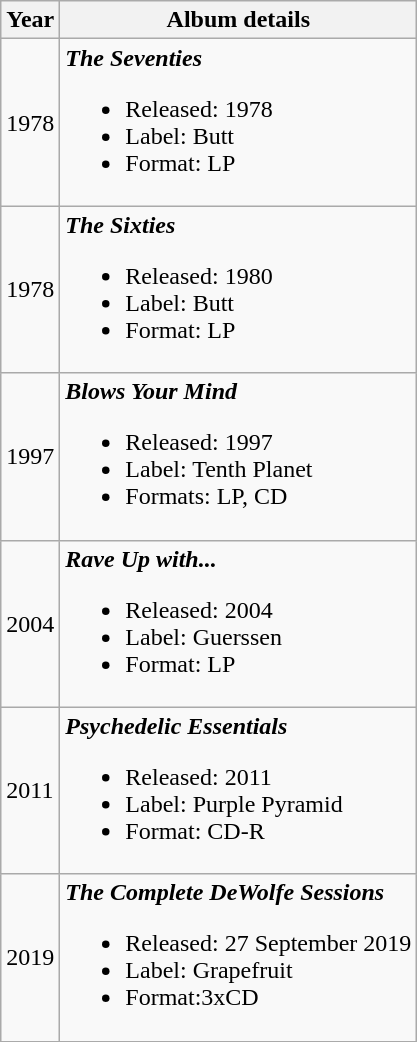<table class="wikitable">
<tr>
<th>Year</th>
<th>Album details</th>
</tr>
<tr>
<td>1978</td>
<td><strong><em>The Seventies</em></strong><br><ul><li>Released: 1978</li><li>Label: Butt </li><li>Format: LP</li></ul></td>
</tr>
<tr>
<td>1978</td>
<td><strong><em>The Sixties</em></strong><br><ul><li>Released: 1980</li><li>Label: Butt </li><li>Format: LP</li></ul></td>
</tr>
<tr>
<td>1997</td>
<td><strong><em>Blows Your Mind</em></strong><br><ul><li>Released: 1997</li><li>Label: Tenth Planet </li><li>Formats: LP, CD</li></ul></td>
</tr>
<tr>
<td>2004</td>
<td><strong><em>Rave Up with...</em></strong><br><ul><li>Released: 2004</li><li>Label: Guerssen </li><li>Format: LP</li></ul></td>
</tr>
<tr>
<td>2011</td>
<td><strong><em>Psychedelic Essentials</em></strong><br><ul><li>Released: 2011</li><li>Label: Purple Pyramid </li><li>Format: CD-R</li></ul></td>
</tr>
<tr>
<td>2019</td>
<td><strong><em>The Complete DeWolfe Sessions</em></strong><br><ul><li>Released: 27 September 2019</li><li>Label: Grapefruit </li><li>Format:3xCD</li></ul></td>
</tr>
</table>
